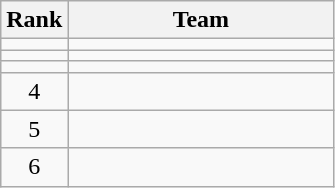<table class="wikitable">
<tr>
<th>Rank</th>
<th width=170>Team</th>
</tr>
<tr>
<td align=center></td>
<td></td>
</tr>
<tr>
<td align=center></td>
<td></td>
</tr>
<tr>
<td align=center></td>
<td></td>
</tr>
<tr>
<td align=center>4</td>
<td></td>
</tr>
<tr>
<td align=center>5</td>
<td></td>
</tr>
<tr>
<td align=center>6</td>
<td></td>
</tr>
</table>
